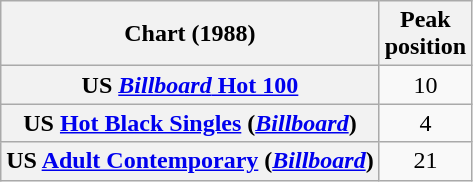<table class="wikitable sortable plainrowheaders" style="text-align:center">
<tr>
<th align="center">Chart (1988)</th>
<th align="center">Peak<br>position</th>
</tr>
<tr>
<th scope="row">US <a href='#'><em>Billboard</em> Hot 100</a></th>
<td align="center">10</td>
</tr>
<tr>
<th scope="row">US <a href='#'>Hot Black Singles</a> (<a href='#'><em>Billboard</em></a>)</th>
<td align="center">4</td>
</tr>
<tr>
<th scope="row">US <a href='#'>Adult Contemporary</a> (<a href='#'><em>Billboard</em></a>)</th>
<td align="center">21</td>
</tr>
</table>
